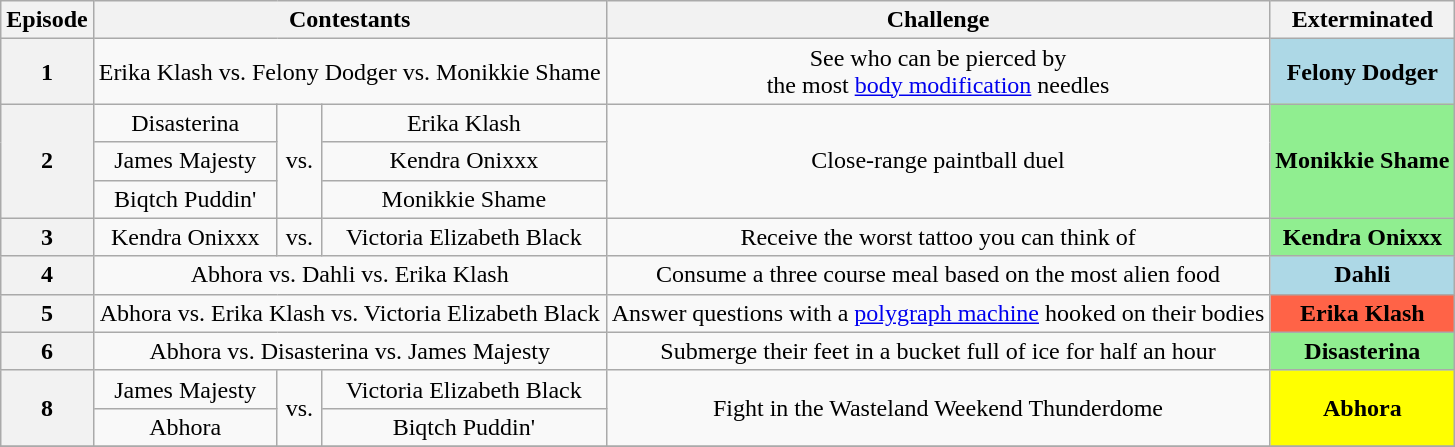<table class="wikitable" style="text-align:center">
<tr>
<th scope="col">Episode</th>
<th scope="col" colspan="3">Contestants</th>
<th scope="col">Challenge</th>
<th scope="col">Exterminated</th>
</tr>
<tr>
<th scope="row">1</th>
<td colspan="3">Erika Klash vs. Felony Dodger vs. Monikkie Shame</td>
<td nowrap>See who can be pierced by<br>the most <a href='#'>body modification</a> needles</td>
<td bgcolor="lightblue"><strong>Felony Dodger</strong></td>
</tr>
<tr>
<th scope="row" rowspan="3">2</th>
<td>Disasterina</td>
<td rowspan="3">vs.</td>
<td>Erika Klash</td>
<td rowspan="3">Close-range paintball duel</td>
<td nowrap rowspan="3" bgcolor="lightgreen"><strong>Monikkie Shame</strong></td>
</tr>
<tr>
<td nowrap>James Majesty</td>
<td>Kendra Onixxx</td>
</tr>
<tr>
<td>Biqtch Puddin'</td>
<td>Monikkie Shame</td>
</tr>
<tr>
<th scope="row">3</th>
<td>Kendra Onixxx</td>
<td>vs.</td>
<td nowrap>Victoria Elizabeth Black</td>
<td>Receive the worst tattoo you can think of</td>
<td style="background:lightgreen"><strong>Kendra Onixxx</strong></td>
</tr>
<tr>
<th scope="row">4</th>
<td colspan="3">Abhora vs. Dahli vs. Erika Klash</td>
<td>Consume a three course meal based on the most alien food</td>
<td style="background:lightblue"><strong>Dahli</strong></td>
</tr>
<tr>
<th scope="row">5</th>
<td colspan="3">Abhora vs. Erika Klash vs. Victoria Elizabeth Black</td>
<td>Answer questions with a <a href='#'>polygraph machine</a> hooked on their bodies</td>
<td style="background: tomato"><strong>Erika Klash</strong></td>
</tr>
<tr>
<th scope="row">6</th>
<td colspan="3">Abhora vs. Disasterina vs. James Majesty</td>
<td>Submerge their feet in a bucket full of ice for half an hour</td>
<td style="background:lightgreen"><strong>Disasterina</strong></td>
</tr>
<tr>
<th scope="row" rowspan="2">8</th>
<td>James Majesty</td>
<td rowspan="2">vs.</td>
<td>Victoria Elizabeth Black</td>
<td rowspan="2">Fight in the Wasteland Weekend Thunderdome</td>
<td rowspan="2" bgcolor="yellow"><strong>Abhora</strong></td>
</tr>
<tr>
<td>Abhora</td>
<td>Biqtch Puddin'</td>
</tr>
<tr>
</tr>
</table>
